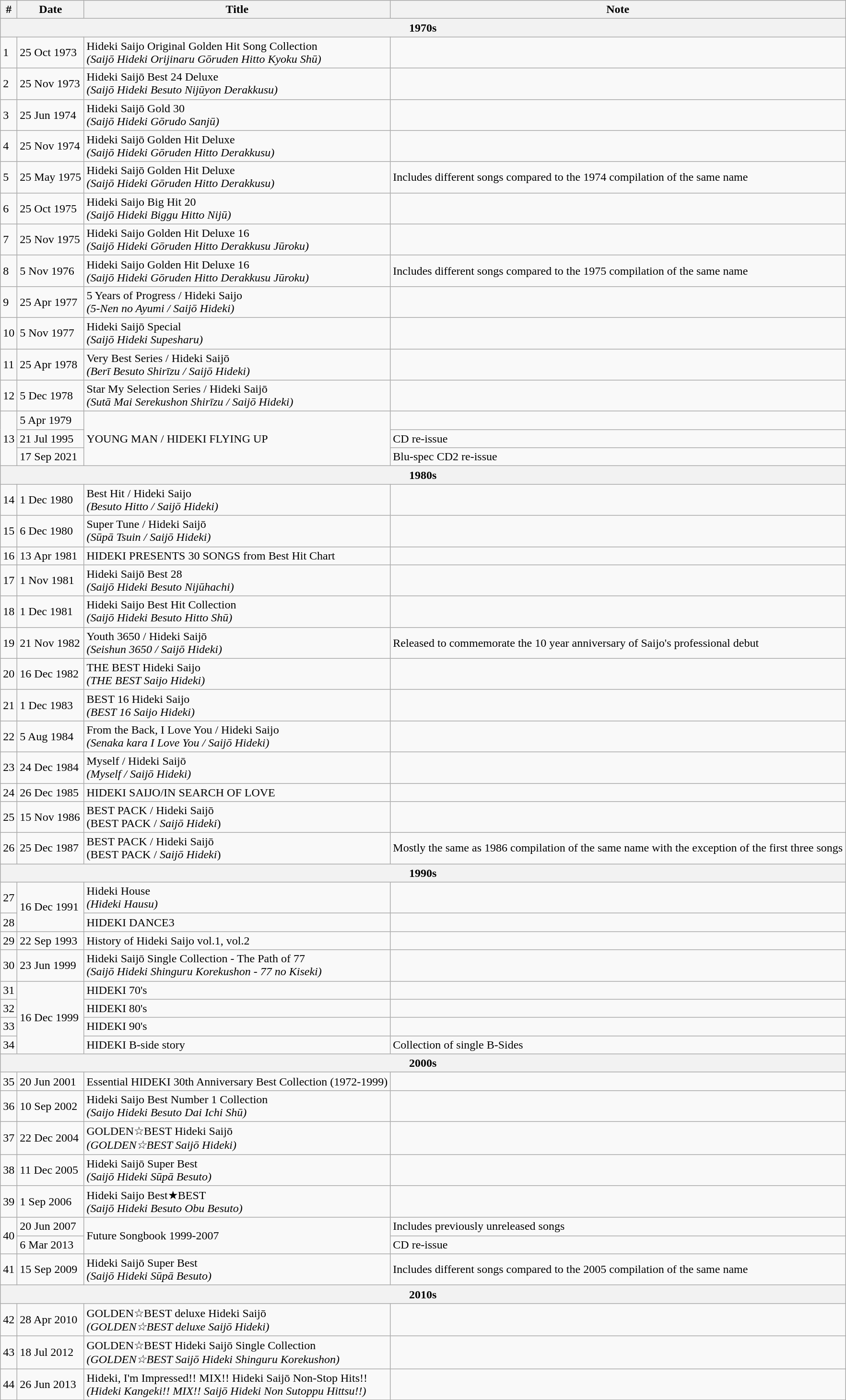<table class="wikitable">
<tr>
<th>#</th>
<th>Date</th>
<th>Title</th>
<th>Note</th>
</tr>
<tr>
<th colspan="4">1970s</th>
</tr>
<tr>
<td>1</td>
<td>25 Oct 1973</td>
<td>Hideki Saijo Original Golden Hit Song Collection<br><em>(Saijō Hideki Orijinaru Gōruden Hitto Kyoku Shū)</em></td>
<td></td>
</tr>
<tr>
<td>2</td>
<td>25 Nov 1973</td>
<td>Hideki Saijō Best 24 Deluxe<br><em>(Saijō Hideki Besuto Nijūyon Derakkusu)</em></td>
<td></td>
</tr>
<tr>
<td>3</td>
<td>25 Jun 1974</td>
<td>Hideki Saijō Gold 30<br><em>(Saijō Hideki Gōrudo Sanjū)</em></td>
<td></td>
</tr>
<tr>
<td>4</td>
<td>25 Nov 1974</td>
<td>Hideki Saijō Golden Hit Deluxe<br><em>(Saijō Hideki Gōruden Hitto Derakkusu)</em></td>
<td></td>
</tr>
<tr>
<td>5</td>
<td>25 May 1975</td>
<td>Hideki Saijō Golden Hit Deluxe<br><em>(Saijō Hideki Gōruden Hitto Derakkusu)</em></td>
<td>Includes different songs compared to the 1974 compilation of the same name</td>
</tr>
<tr>
<td>6</td>
<td>25 Oct 1975</td>
<td>Hideki Saijo Big Hit 20<br><em>(Saijō Hideki Biggu Hitto Nijū)</em></td>
<td></td>
</tr>
<tr>
<td>7</td>
<td>25 Nov 1975</td>
<td>Hideki Saijo Golden Hit Deluxe 16<br><em>(Saijō Hideki Gōruden Hitto Derakkusu Jūroku)</em></td>
<td></td>
</tr>
<tr>
<td>8</td>
<td>5 Nov 1976</td>
<td>Hideki Saijo Golden Hit Deluxe 16<br><em>(Saijō Hideki Gōruden Hitto Derakkusu Jūroku)</em></td>
<td>Includes different songs compared to the 1975 compilation of the same name</td>
</tr>
<tr>
<td>9</td>
<td>25 Apr 1977</td>
<td>5 Years of Progress / Hideki Saijo<br><em>(5-Nen no Ayumi / Saijō Hideki)</em></td>
<td></td>
</tr>
<tr>
<td>10</td>
<td>5 Nov 1977</td>
<td>Hideki Saijō Special<br><em>(Saijō Hideki Supesharu)</em></td>
<td></td>
</tr>
<tr>
<td>11</td>
<td>25 Apr 1978</td>
<td>Very Best Series / Hideki Saijō<br><em>(Berī Besuto Shirīzu / Saijō Hideki)</em></td>
<td></td>
</tr>
<tr>
<td>12</td>
<td>5 Dec 1978</td>
<td>Star My Selection Series / Hideki Saijō<br><em>(Sutā Mai Serekushon Shirīzu / Saijō Hideki)</em></td>
<td></td>
</tr>
<tr>
<td rowspan="3">13</td>
<td>5 Apr 1979</td>
<td rowspan="3">YOUNG MAN / HIDEKI FLYING UP</td>
<td></td>
</tr>
<tr>
<td>21 Jul 1995</td>
<td>CD re-issue</td>
</tr>
<tr>
<td>17 Sep 2021</td>
<td>Blu-spec CD2 re-issue</td>
</tr>
<tr>
<th colspan="4">1980s</th>
</tr>
<tr>
<td>14</td>
<td>1 Dec 1980</td>
<td>Best Hit / Hideki Saijo<br><em>(Besuto Hitto / Saijō Hideki)</em></td>
<td></td>
</tr>
<tr>
<td>15</td>
<td>6 Dec 1980</td>
<td>Super Tune / Hideki Saijō<br><em>(Sūpā Tsuin / Saijō Hideki)</em></td>
<td></td>
</tr>
<tr>
<td>16</td>
<td>13 Apr 1981</td>
<td>HIDEKI PRESENTS 30 SONGS from Best Hit Chart</td>
<td></td>
</tr>
<tr>
<td>17</td>
<td>1 Nov 1981</td>
<td>Hideki Saijō Best 28<br><em>(Saijō Hideki Besuto Nijūhachi)</em></td>
<td></td>
</tr>
<tr>
<td>18</td>
<td>1 Dec 1981</td>
<td>Hideki Saijo Best Hit Collection<br><em>(Saijō Hideki Besuto Hitto Shū)</em></td>
<td></td>
</tr>
<tr>
<td>19</td>
<td>21 Nov 1982</td>
<td>Youth 3650 / Hideki Saijō<br><em>(Seishun 3650 / Saijō Hideki)</em></td>
<td>Released to commemorate the 10 year anniversary of Saijo's professional debut</td>
</tr>
<tr>
<td>20</td>
<td>16 Dec 1982</td>
<td>THE BEST Hideki Saijo<br><em>(THE BEST Saijo Hideki)</em></td>
<td></td>
</tr>
<tr>
<td>21</td>
<td>1 Dec 1983</td>
<td>BEST 16 Hideki Saijo<br><em>(BEST 16 Saijo Hideki)</em></td>
<td></td>
</tr>
<tr>
<td>22</td>
<td>5 Aug 1984</td>
<td>From the Back, I Love You / Hideki Saijo<br><em>(Senaka kara I Love You / Saijō Hideki)</em></td>
<td></td>
</tr>
<tr>
<td>23</td>
<td>24 Dec 1984</td>
<td>Myself / Hideki Saijō<br><em>(Myself / Saijō Hideki)</em></td>
<td></td>
</tr>
<tr>
<td>24</td>
<td>26 Dec 1985</td>
<td>HIDEKI SAIJO/IN SEARCH OF LOVE</td>
<td></td>
</tr>
<tr>
<td>25</td>
<td>15 Nov 1986</td>
<td>BEST PACK / Hideki Saijō<br>(BEST PACK / <em>Saijō Hideki</em>)</td>
<td></td>
</tr>
<tr>
<td>26</td>
<td>25 Dec 1987</td>
<td>BEST PACK / Hideki Saijō<br>(BEST PACK / <em>Saijō Hideki</em>)</td>
<td>Mostly the same as 1986 compilation of the same name with the exception of the first three songs</td>
</tr>
<tr>
<th colspan="4">1990s</th>
</tr>
<tr>
<td>27</td>
<td rowspan="2">16 Dec 1991</td>
<td>Hideki House<br><em>(Hideki Hausu)</em></td>
<td></td>
</tr>
<tr>
<td>28</td>
<td>HIDEKI DANCE3</td>
<td></td>
</tr>
<tr>
<td>29</td>
<td>22 Sep 1993</td>
<td>History of Hideki Saijo vol.1, vol.2</td>
<td></td>
</tr>
<tr>
<td>30</td>
<td>23 Jun 1999</td>
<td>Hideki Saijō Single Collection - The Path of 77<br><em>(Saijō Hideki Shinguru Korekushon - 77 no Kiseki)</em></td>
<td></td>
</tr>
<tr>
<td>31</td>
<td rowspan="4">16 Dec 1999</td>
<td>HIDEKI 70's</td>
<td></td>
</tr>
<tr>
<td>32</td>
<td>HIDEKI 80's</td>
<td></td>
</tr>
<tr>
<td>33</td>
<td>HIDEKI 90's</td>
<td></td>
</tr>
<tr>
<td>34</td>
<td>HIDEKI B-side story</td>
<td>Collection of single B-Sides</td>
</tr>
<tr>
<th colspan="4">2000s</th>
</tr>
<tr>
<td>35</td>
<td>20 Jun 2001</td>
<td>Essential HIDEKI 30th Anniversary Best Collection (1972-1999)</td>
<td></td>
</tr>
<tr>
<td>36</td>
<td>10 Sep 2002</td>
<td>Hideki Saijo Best Number 1 Collection<br><em>(Saijo Hideki Besuto Dai Ichi Shū)</em></td>
<td></td>
</tr>
<tr>
<td>37</td>
<td>22 Dec 2004</td>
<td>GOLDEN☆BEST Hideki Saijō<br><em>(GOLDEN☆BEST Saijō Hideki)</em></td>
<td></td>
</tr>
<tr>
<td>38</td>
<td>11 Dec 2005</td>
<td>Hideki Saijō Super Best<br><em>(Saijō Hideki Sūpā Besuto)</em></td>
<td></td>
</tr>
<tr>
<td>39</td>
<td>1 Sep 2006</td>
<td>Hideki Saijo Best★BEST<br><em>(Saijō Hideki Besuto Obu Besuto)</em></td>
<td></td>
</tr>
<tr>
<td rowspan="2">40</td>
<td>20 Jun 2007</td>
<td rowspan="2">Future Songbook 1999-2007</td>
<td>Includes previously unreleased songs</td>
</tr>
<tr>
<td>6 Mar 2013</td>
<td>CD re-issue</td>
</tr>
<tr>
<td>41</td>
<td>15 Sep 2009</td>
<td>Hideki Saijō Super Best<br><em>(Saijō Hideki Sūpā Besuto)</em></td>
<td>Includes different songs compared to the 2005 compilation of the same name</td>
</tr>
<tr>
<th colspan="4">2010s</th>
</tr>
<tr>
<td>42</td>
<td>28 Apr 2010</td>
<td>GOLDEN☆BEST deluxe Hideki Saijō<br><em>(GOLDEN☆BEST deluxe Saijō Hideki)</em></td>
<td></td>
</tr>
<tr>
<td>43</td>
<td>18 Jul 2012</td>
<td>GOLDEN☆BEST Hideki Saijō Single Collection<br><em>(GOLDEN☆BEST Saijō Hideki Shinguru Korekushon)</em></td>
<td></td>
</tr>
<tr>
<td>44</td>
<td>26 Jun 2013</td>
<td>Hideki, I'm Impressed!! MIX!! Hideki Saijō Non-Stop Hits!!<br><em>(Hideki Kangeki!! MIX!! Saijō Hideki Non Sutoppu Hittsu!!)</em></td>
<td></td>
</tr>
</table>
